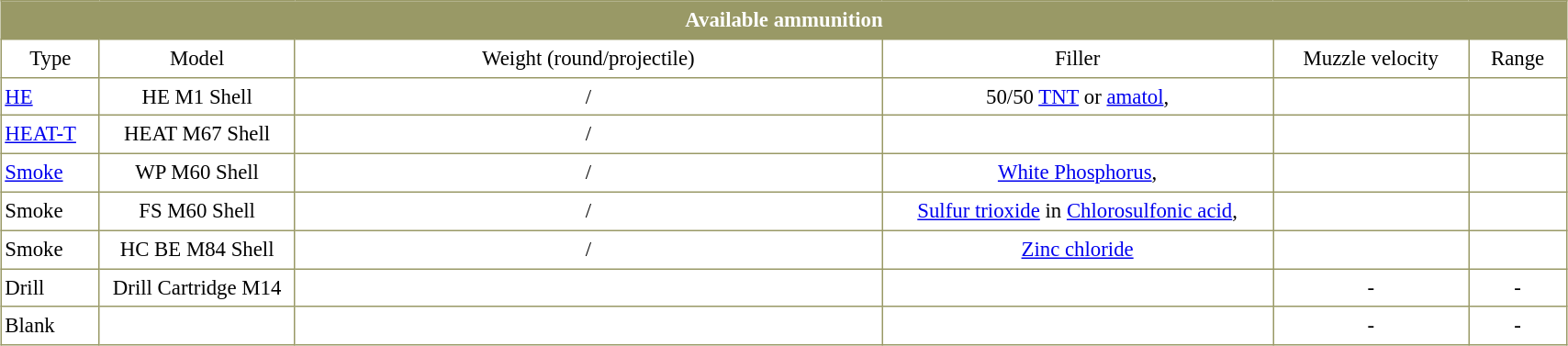<table border=0 cellspacing=0 cellpadding=2 style="margin:0 0 .5em 1em; width:90%; background:#fff; border-collapse:collapse; border:1px solid #996; line-height:1.5; font-size:95%">
<tr style="vertical-align:top; text-align:center; border:1px solid #996; background-color:#996; color:#fff">
<td colspan="6"><strong>Available ammunition</strong></td>
</tr>
<tr style="vertical-align:top; text-align:center; border:1px solid #996;">
<td width="5%" style="border:1px solid #996">Type</td>
<td width="10%" style="border:1px solid #996">Model</td>
<td width="30%" style="border:1px solid #996">Weight (round/projectile)</td>
<td width="20%" style="border:1px solid #996">Filler</td>
<td width="10%" style="border:1px solid #996">Muzzle velocity</td>
<td width="5%" style="border:1px solid #996">Range</td>
</tr>
<tr style="vertical-align:top; text-align:center;">
<td style="border:1px solid #996; text-align:left"><a href='#'>HE</a></td>
<td style="border:1px solid #996">HE M1 Shell</td>
<td style="border:1px solid #996"> / </td>
<td style="border:1px solid #996">50/50 <a href='#'>TNT</a> or <a href='#'>amatol</a>, </td>
<td style="border:1px solid #996"></td>
<td style="border:1px solid #996"></td>
</tr>
<tr style="vertical-align:top; text-align:center;">
<td style="border:1px solid #996; text-align:left"><a href='#'>HEAT-T</a></td>
<td style="border:1px solid #996">HEAT M67 Shell</td>
<td style="border:1px solid #996"> / </td>
<td style="border:1px solid #996"></td>
<td style="border:1px solid #996"></td>
<td style="border:1px solid #996"></td>
</tr>
<tr style="vertical-align:top; text-align:center;">
<td style="border:1px solid #996; text-align:left"><a href='#'>Smoke</a></td>
<td style="border:1px solid #996">WP M60 Shell</td>
<td style="border:1px solid #996"> / </td>
<td style="border:1px solid #996"><a href='#'>White Phosphorus</a>, </td>
<td style="border:1px solid #996"></td>
<td style="border:1px solid #996"></td>
</tr>
<tr style="vertical-align:top; text-align:center;">
<td style="border:1px solid #996; text-align:left">Smoke</td>
<td style="border:1px solid #996">FS M60 Shell</td>
<td style="border:1px solid #996"> /</td>
<td style="border:1px solid #996"><a href='#'>Sulfur trioxide</a> in <a href='#'>Chlorosulfonic acid</a>, </td>
<td style="border:1px solid #996"></td>
<td style="border:1px solid #996"></td>
</tr>
<tr style="vertical-align:top; text-align:center;">
<td style="border:1px solid #996; text-align:left">Smoke</td>
<td style="border:1px solid #996">HC BE M84 Shell</td>
<td style="border:1px solid #996"> / </td>
<td style="border:1px solid #996"><a href='#'>Zinc chloride</a></td>
<td style="border:1px solid #996"></td>
<td style="border:1px solid #996"></td>
</tr>
<tr style="vertical-align:top; text-align:center;">
<td style="border:1px solid #996; text-align:left">Drill</td>
<td style="border:1px solid #996">Drill Cartridge M14</td>
<td style="border:1px solid #996"></td>
<td style="border:1px solid #996"></td>
<td style="border:1px solid #996">-</td>
<td style="border:1px solid #996">-</td>
</tr>
<tr style="vertical-align:top; text-align:center;">
<td style="border:1px solid #996; text-align:left">Blank</td>
<td style="border:1px solid #996"></td>
<td style="border:1px solid #996"></td>
<td style="border:1px solid #996"></td>
<td style="border:1px solid #996">-</td>
<td style="border:1px solid #996">-</td>
</tr>
</table>
